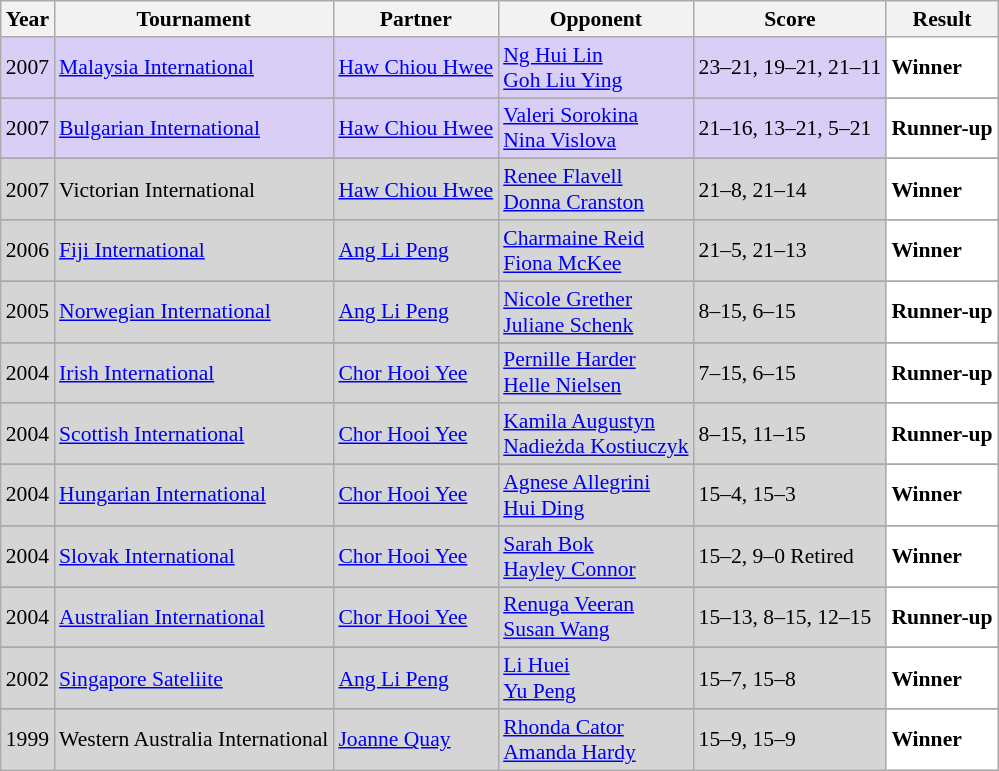<table class="sortable wikitable" style="font-size: 90%;">
<tr>
<th>Year</th>
<th>Tournament</th>
<th>Partner</th>
<th>Opponent</th>
<th>Score</th>
<th>Result</th>
</tr>
<tr style="background:#D8CEF6">
<td align="center">2007</td>
<td align="left"><a href='#'>Malaysia International</a></td>
<td align="left"> <a href='#'>Haw Chiou Hwee</a></td>
<td align="left"> <a href='#'>Ng Hui Lin</a> <br>  <a href='#'>Goh Liu Ying</a></td>
<td align="left">23–21, 19–21, 21–11</td>
<td style="text-align:left; background:white"> <strong>Winner</strong></td>
</tr>
<tr>
</tr>
<tr style="background:#D8CEF6">
<td align="center">2007</td>
<td align="left"><a href='#'>Bulgarian International</a></td>
<td align="left"> <a href='#'>Haw Chiou Hwee</a></td>
<td align="left"> <a href='#'>Valeri Sorokina</a> <br>  <a href='#'>Nina Vislova</a></td>
<td align="left">21–16, 13–21, 5–21</td>
<td style="text-align:left; background:white"> <strong>Runner-up</strong></td>
</tr>
<tr>
</tr>
<tr style="background:#D5D5D5">
<td align="center">2007</td>
<td align="left">Victorian International</td>
<td align="left"> <a href='#'>Haw Chiou Hwee</a></td>
<td align="left"> <a href='#'>Renee Flavell</a> <br>  <a href='#'>Donna Cranston</a></td>
<td align="left">21–8, 21–14</td>
<td style="text-align:left; background:white"> <strong>Winner</strong></td>
</tr>
<tr>
</tr>
<tr style="background:#D5D5D5">
<td align="center">2006</td>
<td align="left"><a href='#'>Fiji International</a></td>
<td align="left"> <a href='#'>Ang Li Peng</a></td>
<td align="left"> <a href='#'>Charmaine Reid</a> <br>  <a href='#'>Fiona McKee</a></td>
<td align="left">21–5, 21–13</td>
<td style="text-align:left; background:white"> <strong>Winner</strong></td>
</tr>
<tr>
</tr>
<tr style="background:#D5D5D5">
<td align="center">2005</td>
<td align="left"><a href='#'>Norwegian International</a></td>
<td align="left"> <a href='#'>Ang Li Peng</a></td>
<td align="left"> <a href='#'>Nicole Grether</a> <br>  <a href='#'>Juliane Schenk</a></td>
<td align="left">8–15, 6–15</td>
<td style="text-align:left; background:white"> <strong>Runner-up</strong></td>
</tr>
<tr>
</tr>
<tr style="background:#D5D5D5">
<td align="center">2004</td>
<td align="left"><a href='#'>Irish International</a></td>
<td align="left"> <a href='#'>Chor Hooi Yee</a></td>
<td align="left"> <a href='#'>Pernille Harder</a> <br>  <a href='#'>Helle Nielsen</a></td>
<td align="left">7–15, 6–15</td>
<td style="text-align:left; background:white"> <strong>Runner-up</strong></td>
</tr>
<tr>
</tr>
<tr style="background:#D5D5D5">
<td align="center">2004</td>
<td align="left"><a href='#'>Scottish International</a></td>
<td align="left"> <a href='#'>Chor Hooi Yee</a></td>
<td align="left"> <a href='#'>Kamila Augustyn</a> <br>  <a href='#'>Nadieżda Kostiuczyk</a></td>
<td align="left">8–15, 11–15</td>
<td style="text-align:left; background:white"> <strong>Runner-up</strong></td>
</tr>
<tr>
</tr>
<tr style="background:#D5D5D5">
<td align="center">2004</td>
<td align="left"><a href='#'>Hungarian International</a></td>
<td align="left"> <a href='#'>Chor Hooi Yee</a></td>
<td align="left"> <a href='#'>Agnese Allegrini</a> <br>  <a href='#'>Hui Ding</a></td>
<td align="left">15–4, 15–3</td>
<td style="text-align:left; background:white"> <strong>Winner</strong></td>
</tr>
<tr>
</tr>
<tr style="background:#D5D5D5">
<td align="center">2004</td>
<td align="left"><a href='#'>Slovak International</a></td>
<td align="left"> <a href='#'>Chor Hooi Yee</a></td>
<td align="left"> <a href='#'>Sarah Bok</a> <br>  <a href='#'>Hayley Connor</a></td>
<td align="left">15–2, 9–0 Retired</td>
<td style="text-align:left; background:white"> <strong>Winner</strong></td>
</tr>
<tr>
</tr>
<tr style="background:#D5D5D5">
<td align="center">2004</td>
<td align="left"><a href='#'>Australian International</a></td>
<td align="left"> <a href='#'>Chor Hooi Yee</a></td>
<td align="left"> <a href='#'>Renuga Veeran</a> <br>  <a href='#'>Susan Wang</a></td>
<td align="left">15–13, 8–15, 12–15</td>
<td style="text-align:left; background:white"> <strong>Runner-up</strong></td>
</tr>
<tr>
</tr>
<tr style="background:#D5D5D5">
<td align="center">2002</td>
<td align="left"><a href='#'>Singapore Sateliite</a></td>
<td align="left"> <a href='#'>Ang Li Peng</a></td>
<td align="left"> <a href='#'>Li Huei</a> <br>  <a href='#'>Yu Peng</a></td>
<td align="left">15–7, 15–8</td>
<td style="text-align:left; background:white"> <strong>Winner</strong></td>
</tr>
<tr>
</tr>
<tr style="background:#D5D5D5">
<td align="center">1999</td>
<td align="left">Western Australia International</td>
<td align="left"> <a href='#'>Joanne Quay</a></td>
<td align="left"> <a href='#'>Rhonda Cator</a> <br>  <a href='#'>Amanda Hardy</a></td>
<td align="left">15–9, 15–9</td>
<td style="text-align:left; background:white"> <strong>Winner</strong></td>
</tr>
</table>
